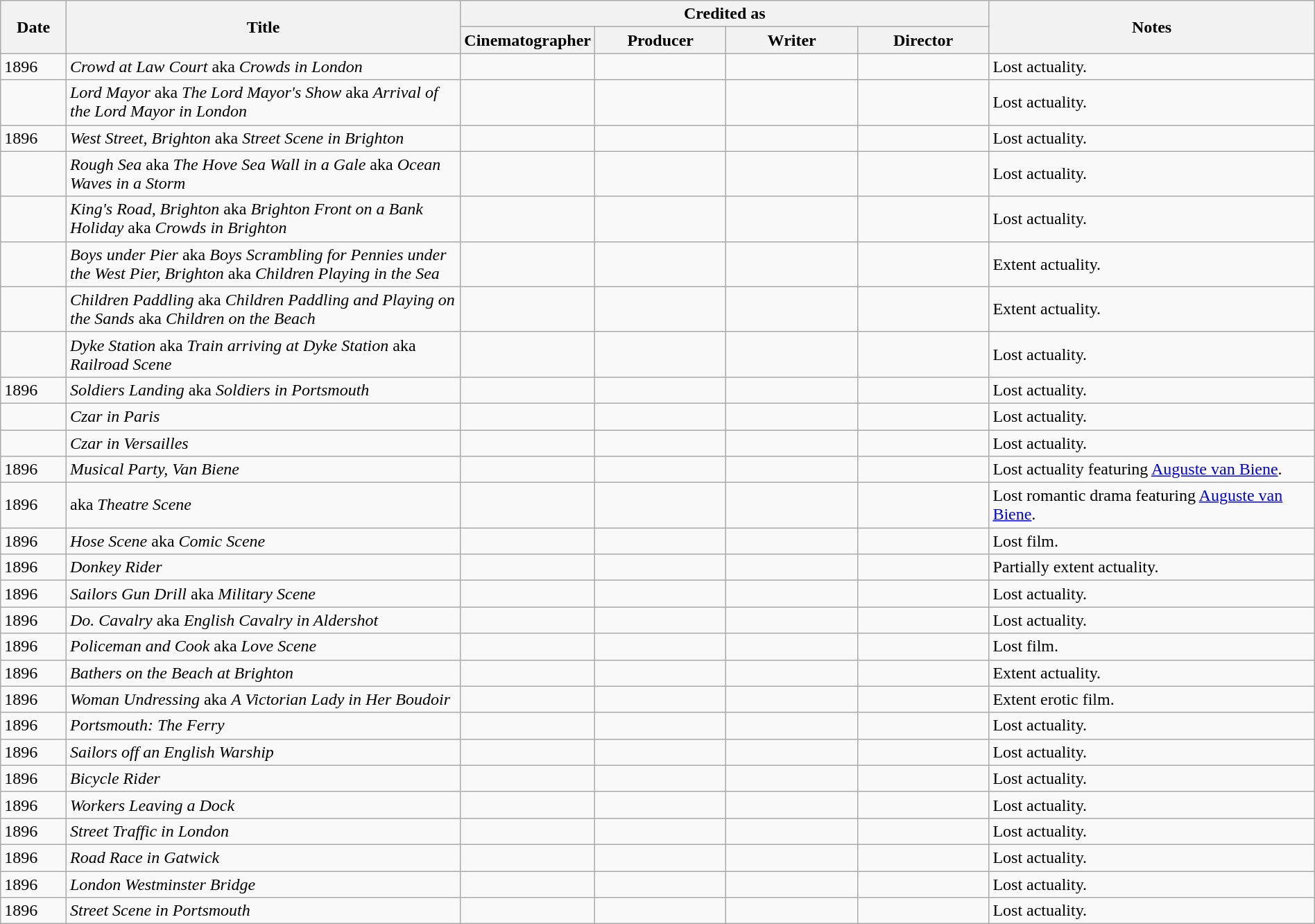<table class="wikitable sortable" width="100%">
<tr>
<th width="5%" rowspan="2" scope="col">Date</th>
<th width="30%" rowspan="2" scope="col">Title</th>
<th colspan="4" scope="col">Credited as</th>
<th rowspan="2" scope="col" class="unsortable">Notes</th>
</tr>
<tr>
<th width="10%">Cinematographer</th>
<th width="10%">Producer</th>
<th width="10%">Writer</th>
<th width="10%">Director</th>
</tr>
<tr>
<td scope="row" align="left">1896</td>
<td align="left"><em>Crowd at Law Court</em> aka <em>Crowds in London</em></td>
<td></td>
<td></td>
<td></td>
<td></td>
<td align="left">Lost actuality.</td>
</tr>
<tr>
<td scope="row" align="left"></td>
<td align="left"><em>Lord Mayor</em> aka <em>The Lord Mayor's Show</em> aka <em>Arrival of the Lord Mayor in London</em></td>
<td></td>
<td></td>
<td></td>
<td></td>
<td align="left">Lost actuality.</td>
</tr>
<tr>
<td scope="row" align="left">1896</td>
<td align="left"><em>West Street, Brighton</em> aka <em>Street Scene in Brighton</em></td>
<td></td>
<td></td>
<td></td>
<td></td>
<td align="left">Lost actuality.</td>
</tr>
<tr>
<td scope="row" align="left"></td>
<td align="left"><em>Rough Sea</em> aka <em>The Hove Sea Wall in a Gale</em> aka <em>Ocean Waves in a Storm</em></td>
<td></td>
<td></td>
<td></td>
<td></td>
<td align="left">Lost actuality.</td>
</tr>
<tr>
<td scope="row" align="left"></td>
<td align="left"><em>King's Road, Brighton</em> aka <em>Brighton Front on a Bank Holiday</em> aka <em>Crowds in Brighton</em></td>
<td></td>
<td></td>
<td></td>
<td></td>
<td align="left">Lost actuality.</td>
</tr>
<tr>
<td scope="row" align="left"></td>
<td align="left"><em>Boys under Pier</em> aka <em>Boys Scrambling for Pennies under the West Pier, Brighton</em> aka <em>Children Playing in the Sea</em></td>
<td></td>
<td></td>
<td></td>
<td></td>
<td align="left">Extent actuality.</td>
</tr>
<tr>
<td scope="row" align="left"></td>
<td align="left"><em>Children Paddling</em> aka <em>Children Paddling and Playing on the Sands</em> aka <em>Children on the Beach</em></td>
<td></td>
<td></td>
<td></td>
<td></td>
<td align="left">Extent actuality.</td>
</tr>
<tr>
<td scope="row" align="left"></td>
<td align="left"><em>Dyke Station</em> aka <em>Train arriving at Dyke Station</em> aka <em>Railroad Scene</em></td>
<td></td>
<td></td>
<td></td>
<td></td>
<td align="left">Lost actuality.</td>
</tr>
<tr>
<td scope="row" align="left">1896</td>
<td align="left"><em>Soldiers Landing</em> aka <em>Soldiers in Portsmouth</em></td>
<td></td>
<td></td>
<td></td>
<td></td>
<td align="left">Lost actuality.</td>
</tr>
<tr>
<td scope="row" align="left"></td>
<td align="left"><em>Czar in Paris</em></td>
<td></td>
<td></td>
<td></td>
<td></td>
<td align="left">Lost actuality.</td>
</tr>
<tr>
<td scope="row" align="left"></td>
<td align="left"><em>Czar in Versailles</em></td>
<td></td>
<td></td>
<td></td>
<td></td>
<td align="left">Lost actuality.</td>
</tr>
<tr>
<td scope="row" align="left">1896</td>
<td align="left"><em>Musical Party, Van Biene</em></td>
<td></td>
<td></td>
<td></td>
<td></td>
<td align="left">Lost actuality featuring <a href='#'>Auguste van Biene</a>.</td>
</tr>
<tr>
<td scope="row" align="left">1896</td>
<td align="left"><em></em> aka <em>Theatre Scene</em></td>
<td></td>
<td></td>
<td></td>
<td></td>
<td align="left">Lost romantic drama featuring <a href='#'>Auguste van Biene</a>.</td>
</tr>
<tr>
<td scope="row" align="left">1896</td>
<td align="left"><em>Hose Scene</em> aka <em>Comic Scene</em></td>
<td></td>
<td></td>
<td></td>
<td></td>
<td align="left">Lost film.</td>
</tr>
<tr>
<td scope="row" align="left">1896</td>
<td align="left"><em>Donkey Rider</em></td>
<td></td>
<td></td>
<td></td>
<td></td>
<td align="left">Partially extent actuality.</td>
</tr>
<tr>
<td scope="row" align="left">1896</td>
<td align="left"><em>Sailors Gun Drill</em> aka <em>Military Scene</em></td>
<td></td>
<td></td>
<td></td>
<td></td>
<td align="left">Lost actuality.</td>
</tr>
<tr>
<td scope="row" align="left">1896</td>
<td align="left"><em>Do. Cavalry</em> aka <em>English Cavalry in Aldershot</em></td>
<td></td>
<td></td>
<td></td>
<td></td>
<td align="left">Lost actuality.</td>
</tr>
<tr>
<td scope="row" align="left">1896</td>
<td align="left"><em>Policeman and Cook</em> aka <em>Love Scene</em></td>
<td></td>
<td></td>
<td></td>
<td></td>
<td align="left">Lost film.</td>
</tr>
<tr>
<td scope="row" align="left">1896</td>
<td align="left"><em>Bathers on the Beach at Brighton</em></td>
<td></td>
<td></td>
<td></td>
<td></td>
<td align="left">Extent actuality.</td>
</tr>
<tr>
<td scope="row" align="left">1896</td>
<td align="left"><em>Woman Undressing</em> aka <em>A Victorian Lady in Her Boudoir</em></td>
<td></td>
<td></td>
<td></td>
<td></td>
<td align="left">Extent erotic film.</td>
</tr>
<tr>
<td scope="row" align="left">1896</td>
<td align="left"><em>Portsmouth: The Ferry</em></td>
<td></td>
<td></td>
<td></td>
<td></td>
<td align="left">Lost actuality.</td>
</tr>
<tr>
<td scope="row" align="left">1896</td>
<td align="left"><em>Sailors off an English Warship</em></td>
<td></td>
<td></td>
<td></td>
<td></td>
<td align="left">Lost actuality.</td>
</tr>
<tr>
<td scope="row" align="left">1896</td>
<td align="left"><em>Bicycle Rider</em></td>
<td></td>
<td></td>
<td></td>
<td></td>
<td align="left">Lost actuality.</td>
</tr>
<tr>
<td scope="row" align="left">1896</td>
<td align="left"><em>Workers Leaving a Dock</em></td>
<td></td>
<td></td>
<td></td>
<td></td>
<td align="left">Lost actuality.</td>
</tr>
<tr>
<td scope="row" align="left">1896</td>
<td align="left"><em>Street Traffic in London</em></td>
<td></td>
<td></td>
<td></td>
<td></td>
<td align="left">Lost actuality.</td>
</tr>
<tr>
<td scope="row" align="left">1896</td>
<td align="left"><em>Road Race in Gatwick</em></td>
<td></td>
<td></td>
<td></td>
<td></td>
<td align="left">Lost actuality.</td>
</tr>
<tr>
<td scope="row" align="left">1896</td>
<td align="left"><em>London Westminster Bridge</em></td>
<td></td>
<td></td>
<td></td>
<td></td>
<td align="left">Lost actuality.</td>
</tr>
<tr>
<td scope="row" align="left">1896</td>
<td align="left"><em>Street Scene in Portsmouth</em></td>
<td></td>
<td></td>
<td></td>
<td></td>
<td align="left">Lost actuality.</td>
</tr>
</table>
